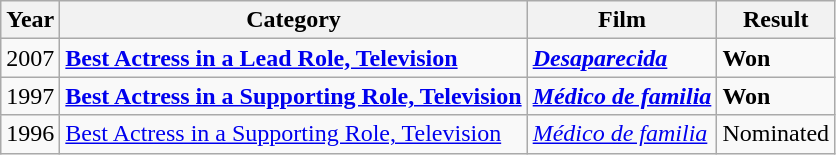<table class="wikitable" style="margin-bottom: 10px;">
<tr>
<th><strong>Year</strong></th>
<th><strong>Category</strong></th>
<th><strong>Film</strong></th>
<th><strong>Result</strong></th>
</tr>
<tr>
<td>2007</td>
<td><strong><a href='#'>Best Actress in a Lead Role, Television</a></strong></td>
<td><strong><a href='#'><em>Desaparecida</em></a></strong></td>
<td><strong>Won</strong></td>
</tr>
<tr>
<td>1997</td>
<td><strong><a href='#'>Best Actress in a Supporting Role, Television</a></strong></td>
<td><strong><em><a href='#'>Médico de familia</a></em></strong></td>
<td><strong>Won</strong></td>
</tr>
<tr>
<td>1996</td>
<td><a href='#'>Best Actress in a Supporting Role, Television</a></td>
<td><em><a href='#'>Médico de familia</a></em></td>
<td>Nominated</td>
</tr>
</table>
